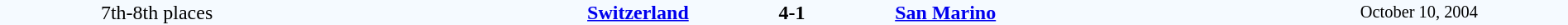<table style="width: 100%; background:#F5FAFF;" cellspacing="0">
<tr>
<td align=center rowspan=3 width=20%>7th-8th places</td>
</tr>
<tr>
<td width=24% align=right><strong><a href='#'>Switzerland</a></strong></td>
<td align=center width=13%><strong>4-1</strong></td>
<td width=24%><strong><a href='#'>San Marino</a></strong></td>
<td style=font-size:85% rowspan=3 align=center>October 10, 2004</td>
</tr>
</table>
